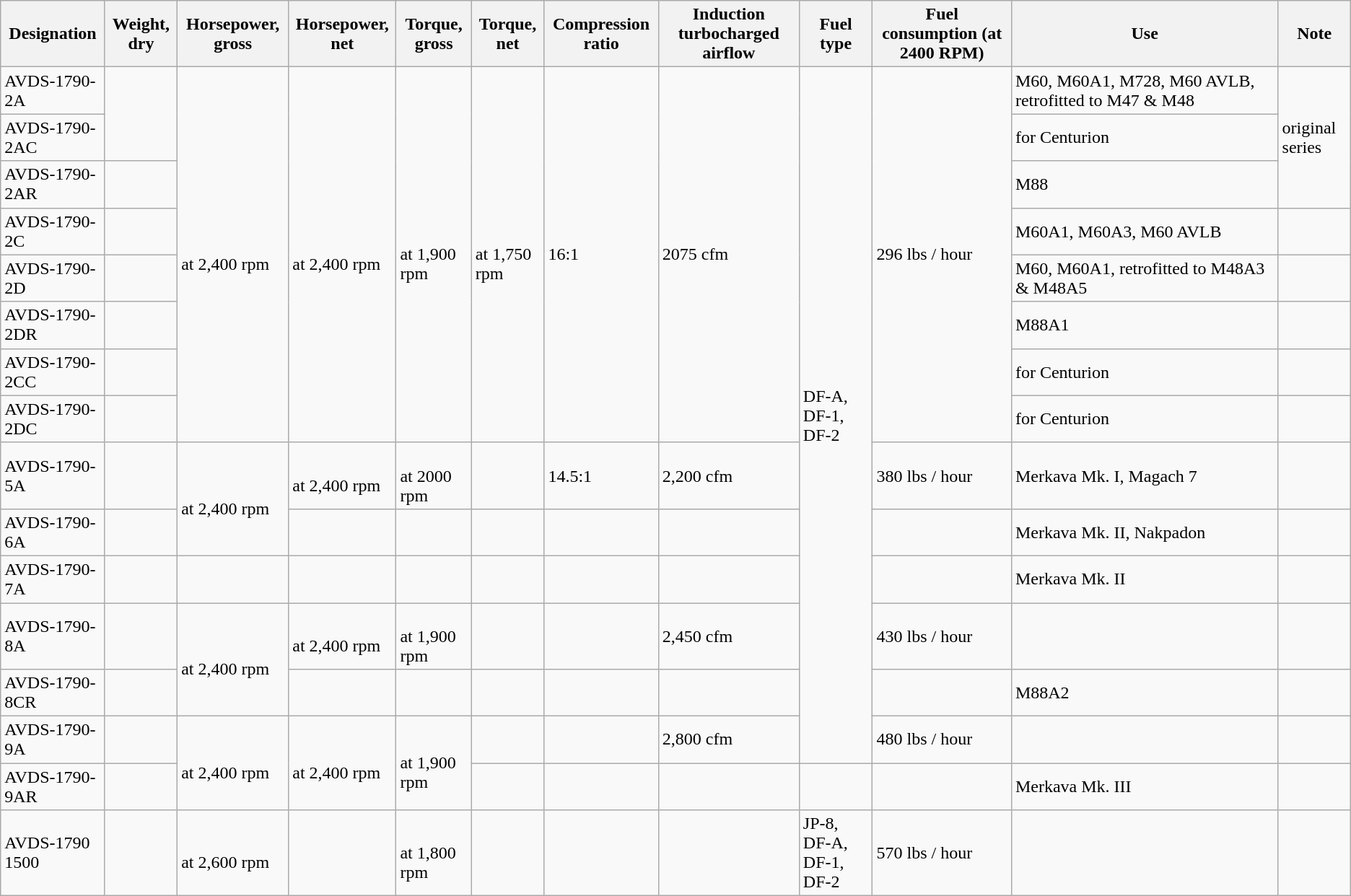<table class="wikitable">
<tr>
<th>Designation</th>
<th>Weight, dry</th>
<th>Horsepower, gross</th>
<th>Horsepower, net</th>
<th>Torque, gross</th>
<th>Torque, net</th>
<th>Compression ratio</th>
<th>Induction turbocharged airflow</th>
<th>Fuel type</th>
<th>Fuel consumption (at 2400 RPM)</th>
<th style="min-width:12em">Use</th>
<th>Note</th>
</tr>
<tr>
<td>AVDS-1790-2A</td>
<td rowspan="2"></td>
<td rowspan="8"><br>at 2,400 rpm</td>
<td rowspan="8"><br>at 2,400 rpm</td>
<td rowspan="8"><br>at 1,900 rpm</td>
<td rowspan="8"><br>at 1,750 rpm</td>
<td rowspan="8">16:1</td>
<td rowspan="8">2075 cfm</td>
<td rowspan="14">DF-A, DF-1, DF-2</td>
<td rowspan="8">296 lbs / hour</td>
<td>M60, M60A1, M728, M60 AVLB, retrofitted to M47 & M48</td>
<td rowspan="3">original series</td>
</tr>
<tr>
<td>AVDS-1790-2AC</td>
<td>for Centurion</td>
</tr>
<tr>
<td>AVDS-1790-2AR</td>
<td></td>
<td>M88</td>
</tr>
<tr>
<td>AVDS-1790-2C</td>
<td></td>
<td>M60A1, M60A3, M60 AVLB</td>
<td></td>
</tr>
<tr>
<td>AVDS-1790-2D</td>
<td></td>
<td>M60, M60A1, retrofitted to M48A3 & M48A5</td>
<td></td>
</tr>
<tr>
<td>AVDS-1790-2DR</td>
<td></td>
<td>M88A1</td>
<td></td>
</tr>
<tr>
<td>AVDS-1790-2CC</td>
<td></td>
<td>for Centurion</td>
<td></td>
</tr>
<tr>
<td>AVDS-1790-2DC</td>
<td></td>
<td>for Centurion</td>
<td></td>
</tr>
<tr>
<td>AVDS-1790-5A</td>
<td></td>
<td rowspan="2"><br>at 2,400 rpm</td>
<td><br>at 2,400 rpm</td>
<td><br>at 2000 rpm</td>
<td></td>
<td>14.5:1</td>
<td>2,200 cfm</td>
<td>380 lbs / hour</td>
<td>Merkava Mk. I, Magach 7</td>
<td></td>
</tr>
<tr>
<td>AVDS-1790-6A</td>
<td></td>
<td></td>
<td></td>
<td></td>
<td></td>
<td></td>
<td></td>
<td>Merkava Mk. II, Nakpadon</td>
<td></td>
</tr>
<tr>
<td>AVDS-1790-7A</td>
<td></td>
<td></td>
<td></td>
<td></td>
<td></td>
<td></td>
<td></td>
<td></td>
<td>Merkava Mk. II</td>
<td></td>
</tr>
<tr>
<td>AVDS-1790-8A</td>
<td></td>
<td rowspan="2"><br>at 2,400 rpm</td>
<td><br>at 2,400 rpm</td>
<td><br>at 1,900 rpm</td>
<td></td>
<td></td>
<td>2,450 cfm</td>
<td>430 lbs / hour</td>
<td></td>
<td></td>
</tr>
<tr>
<td>AVDS-1790-8CR</td>
<td></td>
<td></td>
<td></td>
<td></td>
<td></td>
<td></td>
<td></td>
<td>M88A2</td>
<td></td>
</tr>
<tr>
<td>AVDS-1790-9A</td>
<td></td>
<td rowspan="2"><br>at 2,400 rpm</td>
<td rowspan="2"><br>at 2,400 rpm</td>
<td rowspan="2"><br>at 1,900 rpm</td>
<td></td>
<td></td>
<td>2,800 cfm</td>
<td>480 lbs / hour</td>
<td></td>
<td></td>
</tr>
<tr>
<td>AVDS-1790-9AR</td>
<td></td>
<td></td>
<td></td>
<td></td>
<td></td>
<td></td>
<td>Merkava Mk. III</td>
<td></td>
</tr>
<tr>
<td>AVDS-1790 1500</td>
<td></td>
<td><br>at 2,600 rpm</td>
<td></td>
<td><br>at 1,800 rpm</td>
<td></td>
<td></td>
<td></td>
<td>JP-8, DF-A, DF-1, DF-2</td>
<td>570 lbs / hour</td>
<td></td>
<td></td>
</tr>
</table>
